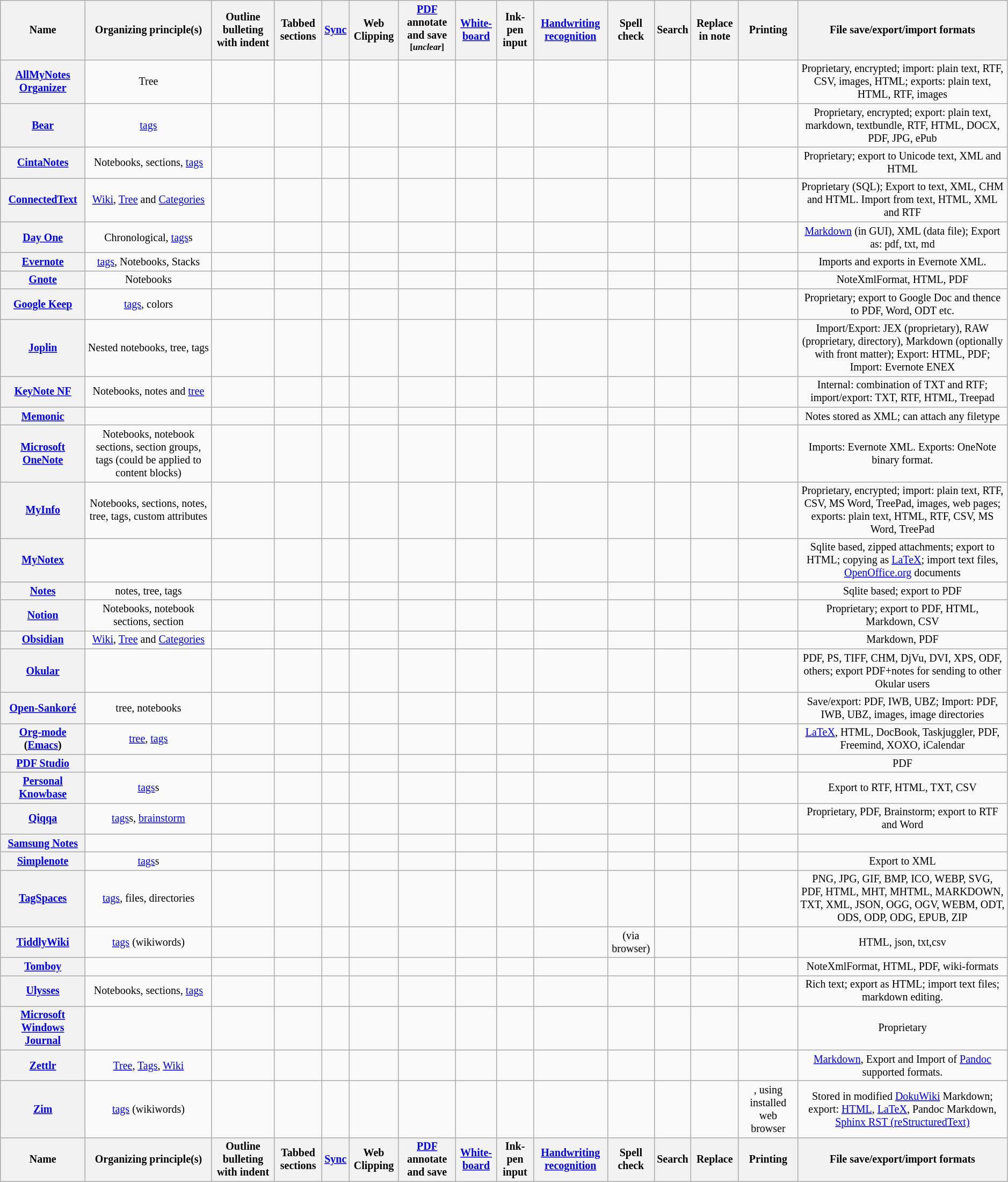<table class="wikitable sortable sort-under sticky-header" style="font-size: smaller; text-align: center;">
<tr>
<th>Name</th>
<th>Organizing principle(s)</th>
<th>Outline bulleting with indent</th>
<th>Tabbed sections</th>
<th><a href='#'>Sync</a></th>
<th>Web Clipping</th>
<th><a href='#'>PDF</a> annotate and save<br><sup>[<em><span>unclear</span></em>]</sup></th>
<th><a href='#'>White­board</a></th>
<th>Ink-pen input</th>
<th><a href='#'>Handwriting recognition</a></th>
<th>Spell check</th>
<th>Search</th>
<th>Replace in note</th>
<th>Printing</th>
<th>File save/export/import formats</th>
</tr>
<tr>
<th><a href='#'>AllMyNotes Organizer</a></th>
<td> Tree</td>
<td> </td>
<td> </td>
<td> </td>
<td> </td>
<td> </td>
<td> </td>
<td> </td>
<td> </td>
<td> </td>
<td> </td>
<td> </td>
<td> </td>
<td> Proprietary, encrypted; import: plain text, RTF, CSV, images, HTML; exports: plain text, HTML, RTF, images</td>
</tr>
<tr>
<th><a href='#'>Bear</a></th>
<td> <a href='#'>tags</a></td>
<td> </td>
<td> </td>
<td> </td>
<td> </td>
<td> </td>
<td> </td>
<td> </td>
<td> </td>
<td> </td>
<td> </td>
<td> </td>
<td> </td>
<td> Proprietary, encrypted; export: plain text, markdown, textbundle, RTF, HTML, DOCX, PDF, JPG, ePub</td>
</tr>
<tr>
<th><a href='#'>CintaNotes</a></th>
<td> Notebooks, sections, <a href='#'>tags</a></td>
<td> </td>
<td> </td>
<td> </td>
<td> </td>
<td> </td>
<td> </td>
<td> </td>
<td> </td>
<td> </td>
<td> </td>
<td> </td>
<td> </td>
<td> Proprietary; export to Unicode text, XML and HTML</td>
</tr>
<tr>
<th><a href='#'>ConnectedText</a></th>
<td> <a href='#'>Wiki</a>, <a href='#'>Tree</a> and <a href='#'>Categories</a></td>
<td> </td>
<td> </td>
<td> </td>
<td> </td>
<td> </td>
<td> </td>
<td> </td>
<td> </td>
<td> </td>
<td> </td>
<td> </td>
<td> </td>
<td> Proprietary (SQL); Export to text, XML, CHM and HTML. Import from text, HTML, XML and RTF</td>
</tr>
<tr>
<th><a href='#'>Day One</a></th>
<td> Chronological, <a href='#'>tags</a>s</td>
<td> </td>
<td> </td>
<td> </td>
<td> </td>
<td> </td>
<td> </td>
<td> </td>
<td> </td>
<td> </td>
<td> </td>
<td> </td>
<td> </td>
<td> <a href='#'>Markdown</a> (in GUI), XML (data file); Export as: pdf, txt, md</td>
</tr>
<tr>
<th><a href='#'>Evernote</a></th>
<td> <a href='#'>tags</a>, Notebooks, Stacks</td>
<td> </td>
<td> </td>
<td> </td>
<td> </td>
<td> </td>
<td> </td>
<td> </td>
<td> </td>
<td> </td>
<td> </td>
<td> </td>
<td> </td>
<td> Imports and exports in Evernote XML.</td>
</tr>
<tr>
<th><a href='#'>Gnote</a></th>
<td> Notebooks</td>
<td> </td>
<td> </td>
<td> </td>
<td> </td>
<td> </td>
<td> </td>
<td> </td>
<td> </td>
<td> </td>
<td> </td>
<td> </td>
<td> </td>
<td> NoteXmlFormat, HTML, PDF</td>
</tr>
<tr>
<th><a href='#'>Google Keep</a></th>
<td> <a href='#'>tags</a>, colors</td>
<td> </td>
<td> </td>
<td> </td>
<td> </td>
<td> </td>
<td> </td>
<td> </td>
<td> </td>
<td> </td>
<td> </td>
<td> </td>
<td> </td>
<td> Proprietary; export to Google Doc and thence to PDF, Word, ODT etc.</td>
</tr>
<tr>
<th><a href='#'>Joplin</a></th>
<td> Nested notebooks, tree, tags</td>
<td> </td>
<td> </td>
<td> </td>
<td> </td>
<td> </td>
<td> </td>
<td> </td>
<td> </td>
<td> </td>
<td> </td>
<td> </td>
<td> </td>
<td> Import/Export: JEX (proprietary), RAW (proprietary, directory), Markdown (optionally with front matter); Export: HTML, PDF; Import: Evernote ENEX</td>
</tr>
<tr>
<th><a href='#'>KeyNote NF</a></th>
<td> Notebooks, notes and <a href='#'>tree</a></td>
<td> </td>
<td> </td>
<td> </td>
<td> </td>
<td> </td>
<td> </td>
<td> </td>
<td> </td>
<td> </td>
<td> </td>
<td> </td>
<td> </td>
<td> Internal: combination of TXT and RTF; import/export: TXT, RTF, HTML, Treepad</td>
</tr>
<tr>
<th><a href='#'>Memonic</a></th>
<td> </td>
<td> </td>
<td> </td>
<td> </td>
<td> </td>
<td> </td>
<td> </td>
<td> </td>
<td> </td>
<td> </td>
<td> </td>
<td> </td>
<td> </td>
<td> Notes stored as XML; can attach any filetype</td>
</tr>
<tr>
<th><a href='#'>Microsoft OneNote</a></th>
<td> Notebooks, notebook sections, section groups, tags (could be applied to content blocks)</td>
<td> </td>
<td> </td>
<td> </td>
<td> </td>
<td> </td>
<td> </td>
<td> </td>
<td> </td>
<td> </td>
<td> </td>
<td> </td>
<td> </td>
<td> Imports: Evernote XML. Exports: OneNote binary format.</td>
</tr>
<tr>
<th><a href='#'>MyInfo</a></th>
<td> Notebooks, sections, notes, tree, tags, custom attributes</td>
<td> </td>
<td> </td>
<td> </td>
<td> </td>
<td> </td>
<td> </td>
<td> </td>
<td> </td>
<td> </td>
<td> </td>
<td> </td>
<td> </td>
<td> Proprietary, encrypted; import: plain text, RTF, CSV, MS Word, TreePad, images, web pages; exports: plain text, HTML, RTF, CSV, MS Word, TreePad</td>
</tr>
<tr>
<th><a href='#'>MyNotex</a></th>
<td> </td>
<td> </td>
<td> </td>
<td> </td>
<td> </td>
<td> </td>
<td> </td>
<td> </td>
<td> </td>
<td> </td>
<td> </td>
<td> </td>
<td> </td>
<td> Sqlite based, zipped attachments; export to HTML; copying as <a href='#'>LaTeX</a>; import text files, <a href='#'>OpenOffice.org</a> documents</td>
</tr>
<tr>
<th><a href='#'>Notes</a></th>
<td tree, tags>notes, tree, tags</td>
<td> </td>
<td> </td>
<td> </td>
<td> </td>
<td> </td>
<td> </td>
<td> </td>
<td> </td>
<td> </td>
<td> </td>
<td> </td>
<td> </td>
<td>Sqlite based; export to PDF</td>
</tr>
<tr>
<th><a href='#'>Notion</a></th>
<td> Notebooks, notebook sections, section</td>
<td> </td>
<td> </td>
<td> </td>
<td> </td>
<td> </td>
<td> </td>
<td> </td>
<td> </td>
<td> </td>
<td> </td>
<td> </td>
<td> </td>
<td> Proprietary; export to PDF, HTML, Markdown, CSV</td>
</tr>
<tr>
<th><a href='#'>Obsidian</a></th>
<td> <a href='#'>Wiki</a>, <a href='#'>Tree</a> and <a href='#'>Categories</a></td>
<td> </td>
<td> </td>
<td> </td>
<td> </td>
<td> </td>
<td> </td>
<td> </td>
<td> </td>
<td> </td>
<td> </td>
<td> </td>
<td> </td>
<td> Markdown, PDF</td>
</tr>
<tr>
<th><a href='#'>Okular</a></th>
<td> </td>
<td> </td>
<td> </td>
<td> </td>
<td> </td>
<td> </td>
<td> </td>
<td> </td>
<td> </td>
<td> </td>
<td> </td>
<td> </td>
<td> </td>
<td> PDF, PS, TIFF, CHM, DjVu, DVI, XPS, ODF, others; export PDF+notes for sending to other Okular users</td>
</tr>
<tr>
<th><a href='#'>Open-Sankoré</a></th>
<td> tree, notebooks</td>
<td> </td>
<td> </td>
<td> </td>
<td> </td>
<td> </td>
<td> </td>
<td> </td>
<td> </td>
<td> </td>
<td> </td>
<td> </td>
<td> </td>
<td> Save/export: PDF, IWB, UBZ; Import: PDF, IWB, UBZ, images, image directories</td>
</tr>
<tr>
<th><a href='#'>Org-mode</a> (<a href='#'>Emacs</a>)</th>
<td> <a href='#'>tree</a>, <a href='#'>tags</a></td>
<td> </td>
<td> </td>
<td> </td>
<td> </td>
<td> </td>
<td> </td>
<td> </td>
<td> </td>
<td> </td>
<td> </td>
<td> </td>
<td> </td>
<td> <a href='#'>LaTeX</a>, HTML, DocBook, Taskjuggler, PDF, Freemind, XOXO, iCalendar</td>
</tr>
<tr>
<th><a href='#'>PDF Studio</a></th>
<td> </td>
<td> </td>
<td> </td>
<td> </td>
<td> </td>
<td> </td>
<td> </td>
<td> </td>
<td> </td>
<td> </td>
<td> </td>
<td> </td>
<td> </td>
<td> PDF</td>
</tr>
<tr>
<th><a href='#'>Personal Knowbase</a></th>
<td> <a href='#'>tags</a>s</td>
<td> </td>
<td> </td>
<td> </td>
<td> </td>
<td> </td>
<td> </td>
<td> </td>
<td> </td>
<td> </td>
<td> </td>
<td> </td>
<td> </td>
<td> Export to RTF, HTML, TXT, CSV</td>
</tr>
<tr>
<th><a href='#'>Qiqqa</a></th>
<td> <a href='#'>tags</a>s, <a href='#'>brainstorm</a></td>
<td> </td>
<td> </td>
<td> </td>
<td> </td>
<td> </td>
<td> </td>
<td> </td>
<td> </td>
<td> </td>
<td> </td>
<td> </td>
<td> </td>
<td> Proprietary, PDF, Brainstorm; export to RTF and Word</td>
</tr>
<tr>
<th><a href='#'>Samsung Notes</a></th>
<td></td>
<td> </td>
<td> </td>
<td> </td>
<td> </td>
<td> </td>
<td> </td>
<td> </td>
<td> </td>
<td> </td>
<td> </td>
<td> </td>
<td> </td>
<td></td>
</tr>
<tr>
<th><a href='#'>Simplenote</a></th>
<td> <a href='#'>tags</a>s</td>
<td> </td>
<td> </td>
<td> </td>
<td> </td>
<td> </td>
<td> </td>
<td> </td>
<td> </td>
<td> </td>
<td> </td>
<td> </td>
<td> </td>
<td> Export to XML</td>
</tr>
<tr>
<th><a href='#'>TagSpaces</a></th>
<td> <a href='#'>tags</a>, files, directories</td>
<td> </td>
<td> </td>
<td> </td>
<td> </td>
<td> </td>
<td> </td>
<td> </td>
<td> </td>
<td> </td>
<td> </td>
<td> </td>
<td> </td>
<td> PNG, JPG, GIF, BMP, ICO, WEBP, SVG, PDF, HTML, MHT, MHTML, MARKDOWN, TXT, XML, JSON, OGG, OGV, WEBM, ODT, ODS, ODP, ODG, EPUB, ZIP</td>
</tr>
<tr>
<th><a href='#'>TiddlyWiki</a></th>
<td> <a href='#'>tags</a> (wikiwords)</td>
<td> </td>
<td> </td>
<td> </td>
<td> </td>
<td> </td>
<td> </td>
<td> </td>
<td> </td>
<td> (via browser)</td>
<td> </td>
<td> </td>
<td> </td>
<td>HTML, json, txt,csv</td>
</tr>
<tr>
<th><a href='#'>Tomboy</a></th>
<td> </td>
<td> </td>
<td> </td>
<td> </td>
<td> </td>
<td> </td>
<td> </td>
<td> </td>
<td> </td>
<td> </td>
<td> </td>
<td> </td>
<td> </td>
<td> NoteXmlFormat, HTML, PDF, wiki-formats</td>
</tr>
<tr>
<th><a href='#'>Ulysses</a></th>
<td> Notebooks, sections, <a href='#'>tags</a></td>
<td> </td>
<td> </td>
<td> </td>
<td> </td>
<td> </td>
<td> </td>
<td> </td>
<td> </td>
<td> </td>
<td> </td>
<td> </td>
<td> </td>
<td> Rich text; export as HTML; import text files; markdown editing.</td>
</tr>
<tr>
<th><a href='#'>Microsoft Windows Journal</a></th>
<td> </td>
<td> </td>
<td> </td>
<td> </td>
<td> </td>
<td> </td>
<td> </td>
<td> </td>
<td> </td>
<td> </td>
<td> </td>
<td> </td>
<td> </td>
<td> Proprietary</td>
</tr>
<tr>
<th><a href='#'>Zettlr</a></th>
<td><a href='#'>Tree</a>, <a href='#'>Tags</a>, <a href='#'>Wiki</a></td>
<td> </td>
<td> </td>
<td> </td>
<td> </td>
<td> </td>
<td> </td>
<td> </td>
<td> </td>
<td> </td>
<td> </td>
<td> </td>
<td> </td>
<td> <a href='#'>Markdown</a>, Export and Import of <a href='#'>Pandoc</a> supported formats.</td>
</tr>
<tr>
<th><a href='#'>Zim</a></th>
<td> <a href='#'>tags</a> (wikiwords)</td>
<td> </td>
<td> </td>
<td> </td>
<td> </td>
<td> </td>
<td> </td>
<td> </td>
<td> </td>
<td> </td>
<td> </td>
<td> </td>
<td> , using installed web browser</td>
<td> Stored in modified <a href='#'>DokuWiki</a> Markdown; export: <a href='#'>HTML</a>, <a href='#'>LaTeX</a>, Pandoc Markdown, <a href='#'>Sphinx RST (reStructuredText)</a></td>
</tr>
<tr>
<th>Name</th>
<th>Organizing principle(s)</th>
<th>Outline bulleting with indent</th>
<th>Tabbed sections</th>
<th><a href='#'>Sync</a></th>
<th>Web Clipping</th>
<th><a href='#'>PDF</a> annotate and save</th>
<th><a href='#'>White­board</a></th>
<th>Ink-pen input</th>
<th><a href='#'>Handwriting recognition</a></th>
<th>Spell check</th>
<th>Search</th>
<th>Replace</th>
<th>Printing</th>
<th>File save/export/import formats</th>
</tr>
</table>
